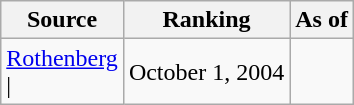<table class="wikitable" style="text-align:center">
<tr>
<th>Source</th>
<th>Ranking</th>
<th>As of</th>
</tr>
<tr>
<td align=left><a href='#'>Rothenberg</a><br>| </td>
<td>October 1, 2004</td>
</tr>
</table>
